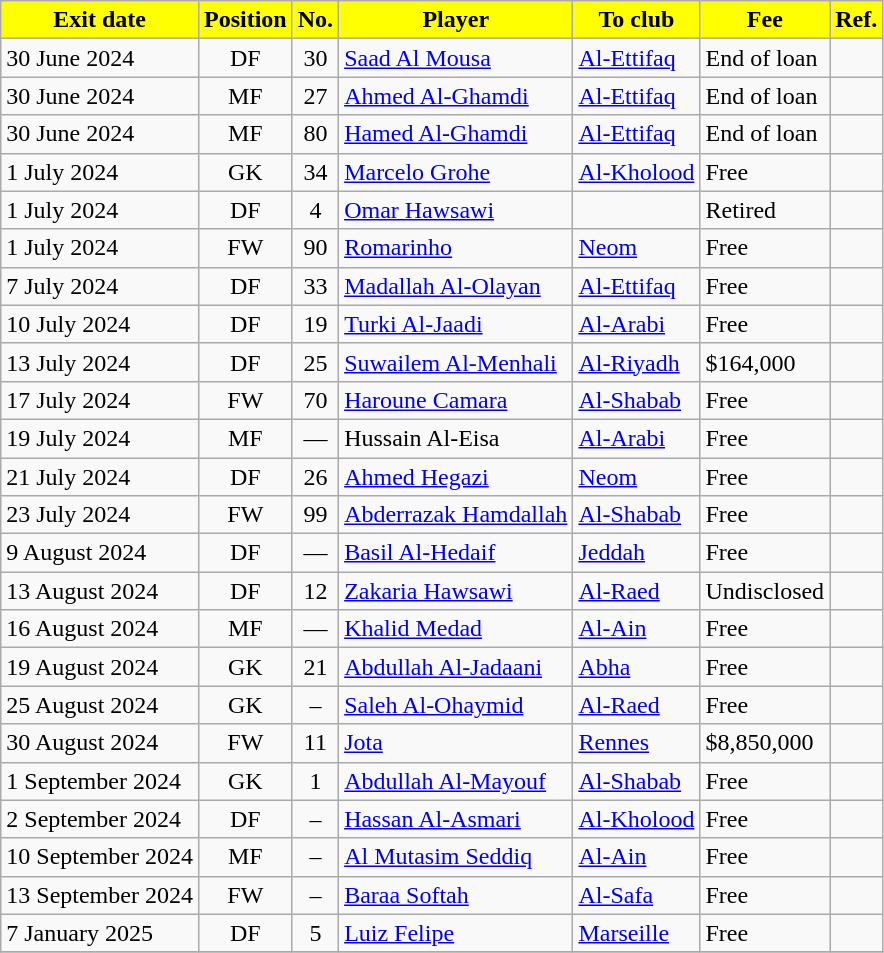<table class="wikitable sortable">
<tr>
<th style="background:yellow; color:black;"><strong>Exit date</strong></th>
<th style="background:yellow; color:black;"><strong>Position</strong></th>
<th style="background:yellow; color:black;"><strong>No.</strong></th>
<th style="background:yellow; color:black;"><strong>Player</strong></th>
<th style="background:yellow; color:black;"><strong>To club</strong></th>
<th style="background:yellow; color:black;"><strong>Fee</strong></th>
<th style="background:yellow; color:black;"><strong>Ref.</strong></th>
</tr>
<tr>
<td>30 June 2024</td>
<td style="text-align:center;">DF</td>
<td style="text-align:center;">30</td>
<td style="text-align:left;"> <a href='#'>Saad Al Mousa</a></td>
<td style="text-align:left;"> <a href='#'>Al-Ettifaq</a></td>
<td>End of loan</td>
<td></td>
</tr>
<tr>
<td>30 June 2024</td>
<td style="text-align:center;">MF</td>
<td style="text-align:center;">27</td>
<td style="text-align:left;"> <a href='#'>Ahmed Al-Ghamdi</a></td>
<td style="text-align:left;"> <a href='#'>Al-Ettifaq</a></td>
<td>End of loan</td>
<td></td>
</tr>
<tr>
<td>30 June 2024</td>
<td style="text-align:center;">MF</td>
<td style="text-align:center;">80</td>
<td style="text-align:left;"> <a href='#'>Hamed Al-Ghamdi</a></td>
<td style="text-align:left;"> <a href='#'>Al-Ettifaq</a></td>
<td>End of loan</td>
<td></td>
</tr>
<tr>
<td>1 July 2024</td>
<td style="text-align:center;">GK</td>
<td style="text-align:center;">34</td>
<td style="text-align:left;"> <a href='#'>Marcelo Grohe</a></td>
<td style="text-align:left;"> <a href='#'>Al-Kholood</a></td>
<td>Free</td>
<td></td>
</tr>
<tr>
<td>1 July 2024</td>
<td style="text-align:center;">DF</td>
<td style="text-align:center;">4</td>
<td style="text-align:left;"> <a href='#'>Omar Hawsawi</a></td>
<td style="text-align:left;"></td>
<td>Retired</td>
<td></td>
</tr>
<tr>
<td>1 July 2024</td>
<td style="text-align:center;">FW</td>
<td style="text-align:center;">90</td>
<td style="text-align:left;"> <a href='#'>Romarinho</a></td>
<td style="text-align:left;"> <a href='#'>Neom</a></td>
<td>Free</td>
<td></td>
</tr>
<tr>
<td>7 July 2024</td>
<td style="text-align:center;">DF</td>
<td style="text-align:center;">33</td>
<td style="text-align:left;"> <a href='#'>Madallah Al-Olayan</a></td>
<td style="text-align:left;"> <a href='#'>Al-Ettifaq</a></td>
<td>Free</td>
<td></td>
</tr>
<tr>
<td>10 July 2024</td>
<td style="text-align:center;">DF</td>
<td style="text-align:center;">19</td>
<td style="text-align:left;"> <a href='#'>Turki Al-Jaadi</a></td>
<td style="text-align:left;"> <a href='#'>Al-Arabi</a></td>
<td>Free</td>
<td></td>
</tr>
<tr>
<td>13 July 2024</td>
<td style="text-align:center;">DF</td>
<td style="text-align:center;">25</td>
<td style="text-align:left;"> <a href='#'>Suwailem Al-Menhali</a></td>
<td style="text-align:left;"> <a href='#'>Al-Riyadh</a></td>
<td>$164,000</td>
<td></td>
</tr>
<tr>
<td>17 July 2024</td>
<td style="text-align:center;">FW</td>
<td style="text-align:center;">70</td>
<td style="text-align:left;"> <a href='#'>Haroune Camara</a></td>
<td style="text-align:left;"> <a href='#'>Al-Shabab</a></td>
<td>Free</td>
<td></td>
</tr>
<tr>
<td>19 July 2024</td>
<td style="text-align:center;">MF</td>
<td style="text-align:center;">—</td>
<td style="text-align:left;"> Hussain Al-Eisa</td>
<td style="text-align:left;"> <a href='#'>Al-Arabi</a></td>
<td>Free</td>
<td></td>
</tr>
<tr>
<td>21 July 2024</td>
<td style="text-align:center;">DF</td>
<td style="text-align:center;">26</td>
<td style="text-align:left;"> <a href='#'>Ahmed Hegazi</a></td>
<td style="text-align:left;"> <a href='#'>Neom</a></td>
<td>Free</td>
<td></td>
</tr>
<tr>
<td>23 July 2024</td>
<td style="text-align:center;">FW</td>
<td style="text-align:center;">99</td>
<td style="text-align:left;"> <a href='#'>Abderrazak Hamdallah</a></td>
<td style="text-align:left;"> <a href='#'>Al-Shabab</a></td>
<td>Free</td>
<td></td>
</tr>
<tr>
<td>9 August 2024</td>
<td style="text-align:center;">DF</td>
<td style="text-align:center;">—</td>
<td style="text-align:left;"> <a href='#'>Basil Al-Hedaif</a></td>
<td style="text-align:left;"> <a href='#'>Jeddah</a></td>
<td>Free</td>
<td></td>
</tr>
<tr>
<td>13 August 2024</td>
<td style="text-align:center;">DF</td>
<td style="text-align:center;">12</td>
<td style="text-align:left;"> <a href='#'>Zakaria Hawsawi</a></td>
<td style="text-align:left;"> <a href='#'>Al-Raed</a></td>
<td>Undisclosed</td>
<td></td>
</tr>
<tr>
<td>16 August 2024</td>
<td style="text-align:center;">MF</td>
<td style="text-align:center;">—</td>
<td style="text-align:left;"> <a href='#'>Khalid Medad</a></td>
<td style="text-align:left;"> <a href='#'>Al-Ain</a></td>
<td>Free</td>
<td></td>
</tr>
<tr>
<td>19 August 2024</td>
<td style="text-align:center;">GK</td>
<td style="text-align:center;">21</td>
<td style="text-align:left;"> <a href='#'>Abdullah Al-Jadaani</a></td>
<td style="text-align:left;"> <a href='#'>Abha</a></td>
<td>Free</td>
<td></td>
</tr>
<tr>
<td>25 August 2024</td>
<td style="text-align:center;">GK</td>
<td style="text-align:center;">–</td>
<td style="text-align:left;"> <a href='#'>Saleh Al-Ohaymid</a></td>
<td style="text-align:left;"> <a href='#'>Al-Raed</a></td>
<td>Free</td>
<td></td>
</tr>
<tr>
<td>30 August 2024</td>
<td style="text-align:center;">FW</td>
<td style="text-align:center;">11</td>
<td style="text-align:left;"> <a href='#'>Jota</a></td>
<td style="text-align:left;"> <a href='#'>Rennes</a></td>
<td>$8,850,000</td>
<td></td>
</tr>
<tr>
<td>1 September 2024</td>
<td style="text-align:center;">GK</td>
<td style="text-align:center;">1</td>
<td style="text-align:left;"> <a href='#'>Abdullah Al-Mayouf</a></td>
<td style="text-align:left;"> <a href='#'>Al-Shabab</a></td>
<td>Free</td>
<td></td>
</tr>
<tr>
<td>2 September 2024</td>
<td style="text-align:center;">DF</td>
<td style="text-align:center;">–</td>
<td style="text-align:left;"> <a href='#'>Hassan Al-Asmari</a></td>
<td style="text-align:left;"> <a href='#'>Al-Kholood</a></td>
<td>Free</td>
<td></td>
</tr>
<tr>
<td>10 September 2024</td>
<td style="text-align:center;">MF</td>
<td style="text-align:center;">–</td>
<td style="text-align:left;"> <a href='#'>Al Mutasim Seddiq</a></td>
<td style="text-align:left;"> <a href='#'>Al-Ain</a></td>
<td>Free</td>
<td></td>
</tr>
<tr>
<td>13 September 2024</td>
<td style="text-align:center;">FW</td>
<td style="text-align:center;">–</td>
<td style="text-align:left;"> <a href='#'>Baraa Softah</a></td>
<td style="text-align:left;"> <a href='#'>Al-Safa</a></td>
<td>Free</td>
<td></td>
</tr>
<tr>
<td>7 January 2025</td>
<td style="text-align:center;">DF</td>
<td style="text-align:center;">5</td>
<td style="text-align:left;"> <a href='#'>Luiz Felipe</a></td>
<td style="text-align:left;"> <a href='#'>Marseille</a></td>
<td>Free</td>
<td></td>
</tr>
<tr>
</tr>
</table>
